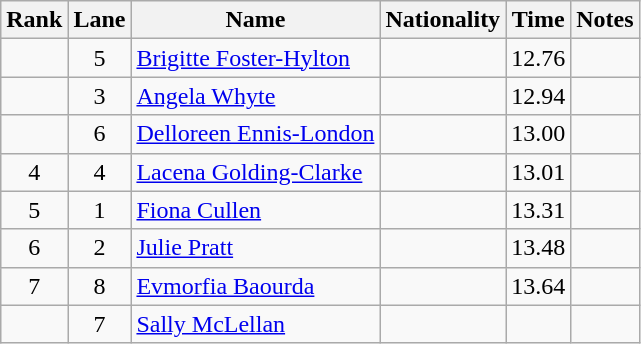<table class="wikitable sortable" style="text-align:center">
<tr>
<th>Rank</th>
<th>Lane</th>
<th>Name</th>
<th>Nationality</th>
<th>Time</th>
<th>Notes</th>
</tr>
<tr>
<td></td>
<td>5</td>
<td align=left><a href='#'>Brigitte Foster-Hylton</a></td>
<td align=left></td>
<td>12.76</td>
<td></td>
</tr>
<tr>
<td></td>
<td>3</td>
<td align=left><a href='#'>Angela Whyte</a></td>
<td align=left></td>
<td>12.94</td>
<td></td>
</tr>
<tr>
<td></td>
<td>6</td>
<td align=left><a href='#'>Delloreen Ennis-London</a></td>
<td align=left></td>
<td>13.00</td>
<td></td>
</tr>
<tr>
<td>4</td>
<td>4</td>
<td align=left><a href='#'>Lacena Golding-Clarke</a></td>
<td align=left></td>
<td>13.01</td>
<td></td>
</tr>
<tr>
<td>5</td>
<td>1</td>
<td align=left><a href='#'>Fiona Cullen</a></td>
<td align=left></td>
<td>13.31</td>
<td></td>
</tr>
<tr>
<td>6</td>
<td>2</td>
<td align=left><a href='#'>Julie Pratt</a></td>
<td align=left></td>
<td>13.48</td>
<td></td>
</tr>
<tr>
<td>7</td>
<td>8</td>
<td align=left><a href='#'>Evmorfia Baourda</a></td>
<td align=left></td>
<td>13.64</td>
<td></td>
</tr>
<tr>
<td></td>
<td>7</td>
<td align=left><a href='#'>Sally McLellan</a></td>
<td align=left></td>
<td></td>
<td></td>
</tr>
</table>
